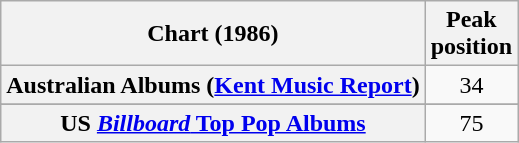<table class="wikitable sortable plainrowheaders" style="text-align:center">
<tr>
<th>Chart (1986)</th>
<th>Peak<br>position</th>
</tr>
<tr>
<th scope="row">Australian Albums (<a href='#'>Kent Music Report</a>)</th>
<td>34</td>
</tr>
<tr>
</tr>
<tr>
</tr>
<tr>
</tr>
<tr>
</tr>
<tr>
</tr>
<tr>
</tr>
<tr>
<th scope="row">US <a href='#'><em>Billboard</em> Top Pop Albums</a></th>
<td>75</td>
</tr>
</table>
